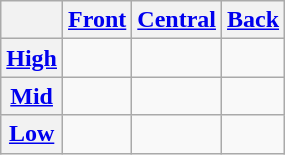<table class="wikitable" style="text-align:center;">
<tr>
<th></th>
<th><a href='#'>Front</a></th>
<th><a href='#'>Central</a></th>
<th><a href='#'>Back</a></th>
</tr>
<tr>
<th><a href='#'>High</a></th>
<td> </td>
<td></td>
<td> </td>
</tr>
<tr>
<th><a href='#'>Mid</a></th>
<td> </td>
<td> </td>
<td> </td>
</tr>
<tr>
<th><a href='#'>Low</a></th>
<td></td>
<td> </td>
<td></td>
</tr>
</table>
